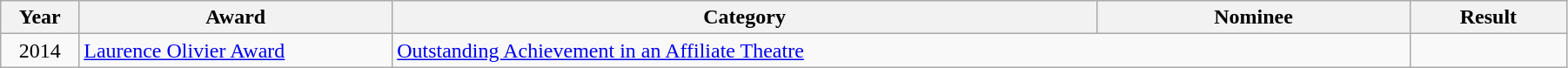<table class="wikitable" width="95%">
<tr>
<th width="5%">Year</th>
<th width="20%">Award</th>
<th width="45%">Category</th>
<th width="20%">Nominee</th>
<th width="10%">Result</th>
</tr>
<tr>
<td align="center">2014</td>
<td><a href='#'>Laurence Olivier Award</a></td>
<td colspan="2"><a href='#'>Outstanding Achievement in an Affiliate Theatre</a></td>
<td></td>
</tr>
</table>
